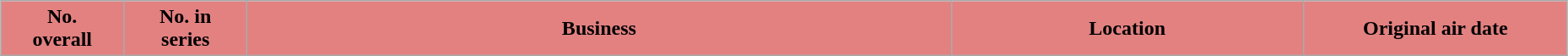<table style="width:98%; margin:auto; background:#fff;" class="wikitable plainrowheaders">
<tr>
<th style="background:#e38181; color:#000;" width="7%">No.<br>overall</th>
<th style="background:#e38181; color:#000;" width="7%">No. in<br>series</th>
<th style="background:#e38181; color:#000;" width="40%">Business</th>
<th style="background:#e38181; color:#000;" width="20%">Location</th>
<th style="background:#e38181; color:#000;" width="15%">Original air date<br>




</th>
</tr>
</table>
